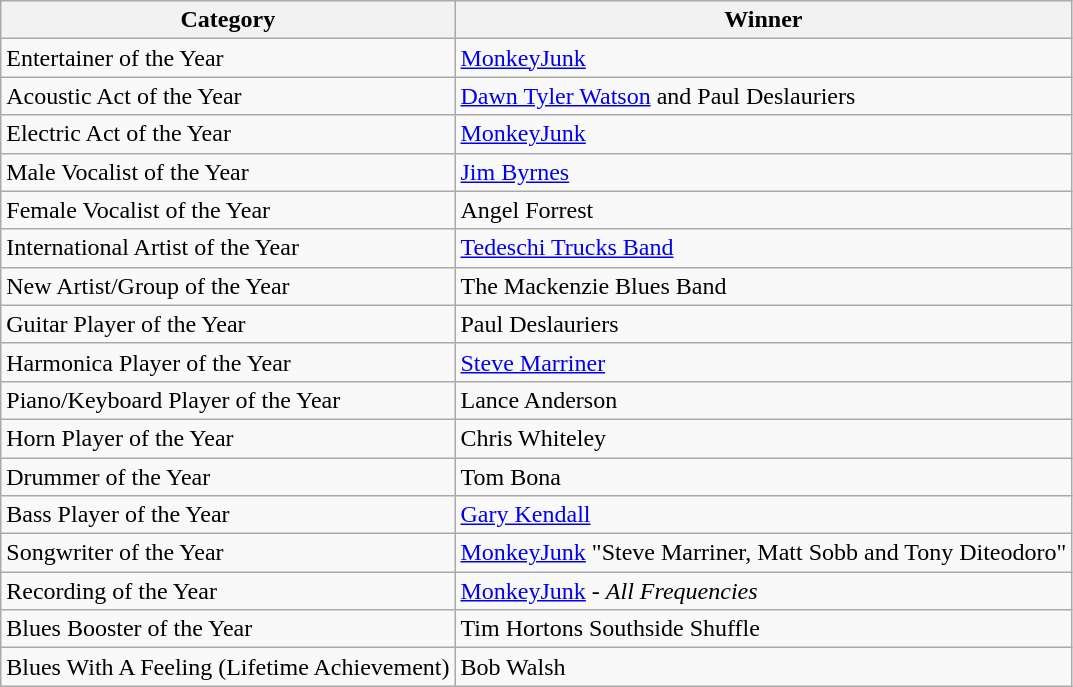<table class="wikitable sortable" style="text-align:centre">
<tr>
<th>Category</th>
<th>Winner</th>
</tr>
<tr>
<td>Entertainer of the Year</td>
<td><a href='#'>MonkeyJunk</a></td>
</tr>
<tr>
<td>Acoustic Act of the Year</td>
<td><a href='#'>Dawn Tyler Watson</a> and Paul Deslauriers</td>
</tr>
<tr>
<td>Electric Act of the Year</td>
<td><a href='#'>MonkeyJunk</a></td>
</tr>
<tr>
<td>Male Vocalist of the Year</td>
<td><a href='#'>Jim Byrnes</a></td>
</tr>
<tr>
<td>Female Vocalist of the Year</td>
<td>Angel Forrest</td>
</tr>
<tr>
<td>International Artist of the Year</td>
<td><a href='#'>Tedeschi Trucks Band</a></td>
</tr>
<tr>
<td>New Artist/Group of the Year</td>
<td>The Mackenzie Blues Band</td>
</tr>
<tr>
<td>Guitar Player of the Year</td>
<td>Paul Deslauriers</td>
</tr>
<tr>
<td>Harmonica Player of the Year</td>
<td><a href='#'>Steve Marriner</a></td>
</tr>
<tr>
<td>Piano/Keyboard Player of the Year</td>
<td>Lance Anderson</td>
</tr>
<tr>
<td>Horn Player of the Year</td>
<td>Chris Whiteley</td>
</tr>
<tr>
<td>Drummer of the Year</td>
<td>Tom Bona</td>
</tr>
<tr>
<td>Bass Player of the Year</td>
<td><a href='#'>Gary Kendall</a></td>
</tr>
<tr>
<td>Songwriter of the Year</td>
<td><a href='#'>MonkeyJunk</a> "Steve Marriner, Matt Sobb and Tony Diteodoro"</td>
</tr>
<tr>
<td>Recording of the Year</td>
<td><a href='#'>MonkeyJunk</a> - <em>All Frequencies</em></td>
</tr>
<tr>
<td>Blues Booster of the Year</td>
<td>Tim Hortons Southside Shuffle</td>
</tr>
<tr>
<td>Blues With A Feeling (Lifetime Achievement)</td>
<td>Bob Walsh</td>
</tr>
</table>
